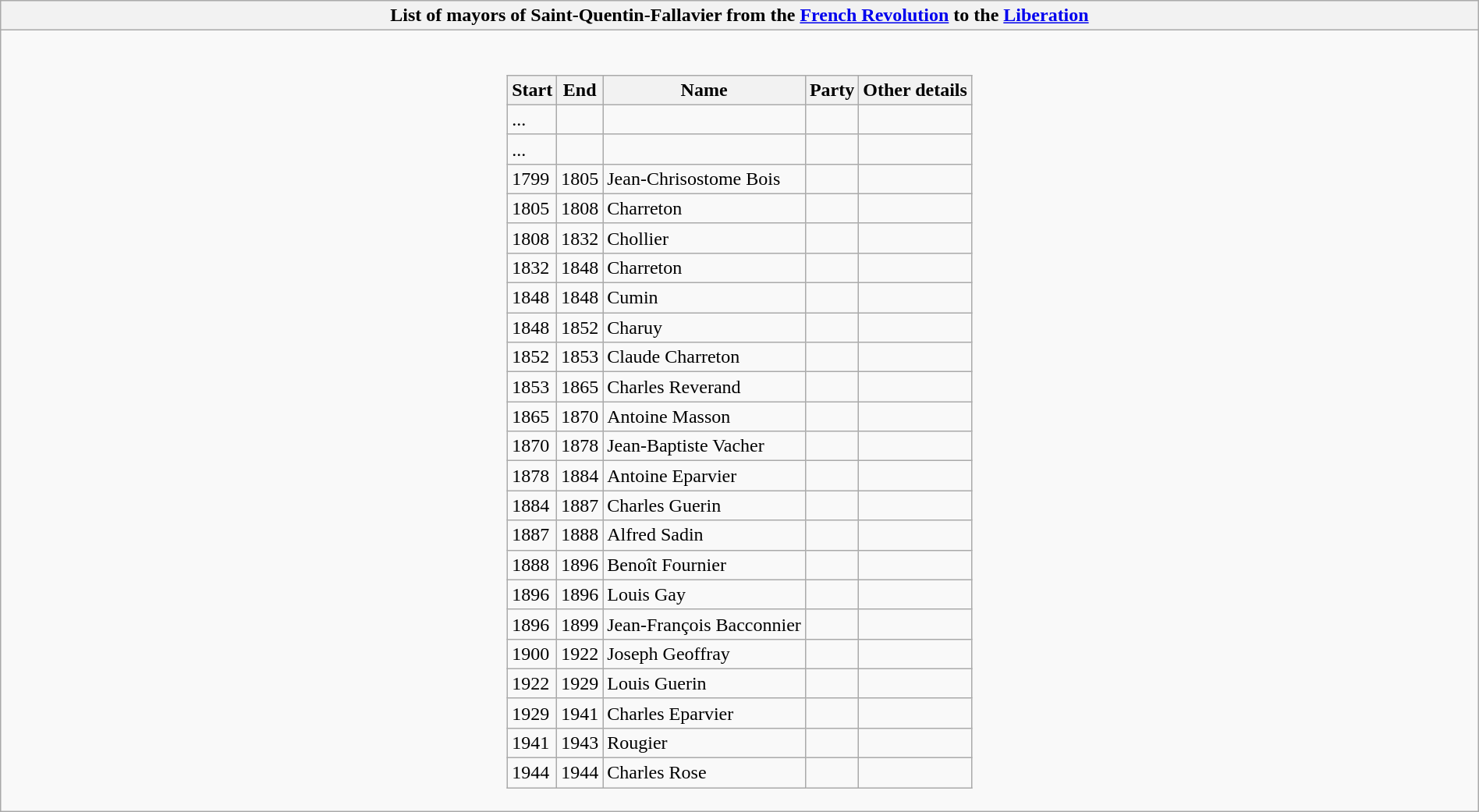<table class="wikitable collapsible collapsed" style="width: 100%" border="1">
<tr>
<th>List of mayors of Saint-Quentin-Fallavier from the <a href='#'>French Revolution</a> to the <a href='#'>Liberation</a></th>
</tr>
<tr>
<td><br><table class="wikitable" style="margin:1em auto;">
<tr>
<th>Start</th>
<th>End</th>
<th>Name</th>
<th>Party</th>
<th>Other details</th>
</tr>
<tr>
<td>...</td>
<td></td>
<td></td>
<td></td>
<td></td>
</tr>
<tr>
<td>...</td>
<td></td>
<td></td>
<td></td>
<td></td>
</tr>
<tr>
<td>1799</td>
<td>1805</td>
<td>Jean-Chrisostome Bois</td>
<td></td>
<td></td>
</tr>
<tr>
<td>1805</td>
<td>1808</td>
<td>Charreton</td>
<td></td>
<td></td>
</tr>
<tr>
<td>1808</td>
<td>1832</td>
<td>Chollier</td>
<td></td>
<td></td>
</tr>
<tr>
<td>1832</td>
<td>1848</td>
<td>Charreton</td>
<td></td>
<td></td>
</tr>
<tr>
<td>1848</td>
<td>1848</td>
<td>Cumin</td>
<td></td>
<td></td>
</tr>
<tr>
<td>1848</td>
<td>1852</td>
<td>Charuy</td>
<td></td>
<td></td>
</tr>
<tr>
<td>1852</td>
<td>1853</td>
<td>Claude Charreton</td>
<td></td>
<td></td>
</tr>
<tr>
<td>1853</td>
<td>1865</td>
<td>Charles Reverand</td>
<td></td>
<td></td>
</tr>
<tr>
<td>1865</td>
<td>1870</td>
<td>Antoine Masson</td>
<td></td>
<td></td>
</tr>
<tr>
<td>1870</td>
<td>1878</td>
<td>Jean-Baptiste Vacher</td>
<td></td>
<td></td>
</tr>
<tr>
<td>1878</td>
<td>1884</td>
<td>Antoine Eparvier</td>
<td></td>
<td></td>
</tr>
<tr>
<td>1884</td>
<td>1887</td>
<td>Charles Guerin</td>
<td></td>
<td></td>
</tr>
<tr>
<td>1887</td>
<td>1888</td>
<td>Alfred Sadin</td>
<td></td>
<td></td>
</tr>
<tr>
<td>1888</td>
<td>1896</td>
<td>Benoît Fournier</td>
<td></td>
<td></td>
</tr>
<tr>
<td>1896</td>
<td>1896</td>
<td>Louis Gay</td>
<td></td>
<td></td>
</tr>
<tr>
<td>1896</td>
<td>1899</td>
<td>Jean-François Bacconnier</td>
<td></td>
<td></td>
</tr>
<tr>
<td>1900</td>
<td>1922</td>
<td>Joseph Geoffray</td>
<td></td>
<td></td>
</tr>
<tr>
<td>1922</td>
<td>1929</td>
<td>Louis Guerin</td>
<td></td>
<td></td>
</tr>
<tr>
<td>1929</td>
<td>1941</td>
<td>Charles Eparvier</td>
<td></td>
<td></td>
</tr>
<tr>
<td>1941</td>
<td>1943</td>
<td>Rougier</td>
<td></td>
<td></td>
</tr>
<tr>
<td>1944</td>
<td>1944</td>
<td>Charles Rose</td>
<td></td>
<td></td>
</tr>
</table>
</td>
</tr>
</table>
